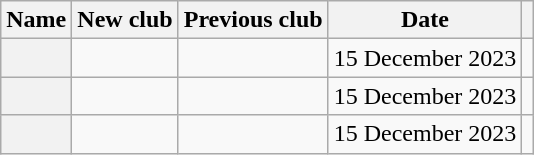<table class="wikitable sortable plainrowheaders">
<tr>
<th>Name</th>
<th>New club</th>
<th>Previous club</th>
<th>Date</th>
<th class=unsortable></th>
</tr>
<tr>
<th scope=row></th>
<td></td>
<td></td>
<td>15 December 2023</td>
<td align=center></td>
</tr>
<tr>
<th scope=row></th>
<td></td>
<td></td>
<td>15 December 2023</td>
<td align=center></td>
</tr>
<tr>
<th scope=row></th>
<td></td>
<td></td>
<td>15 December 2023</td>
<td align=center></td>
</tr>
</table>
